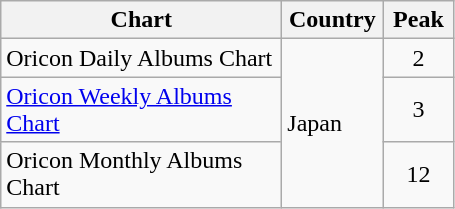<table class="wikitable">
<tr>
<th style="width:180px;">Chart</th>
<th style="width:60px;">Country</th>
<th style="width:40px;">Peak</th>
</tr>
<tr>
<td>Oricon Daily Albums Chart</td>
<td rowspan=3>Japan</td>
<td style="text-align:center">2</td>
</tr>
<tr>
<td><a href='#'>Oricon Weekly Albums Chart</a></td>
<td style="text-align:center">3</td>
</tr>
<tr>
<td>Oricon Monthly Albums Chart</td>
<td style="text-align:center">12</td>
</tr>
</table>
